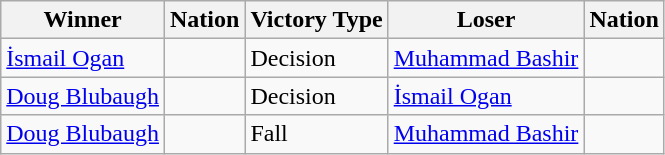<table class="wikitable sortable" style="text-align:left;">
<tr>
<th>Winner</th>
<th>Nation</th>
<th>Victory Type</th>
<th>Loser</th>
<th>Nation</th>
</tr>
<tr>
<td><a href='#'>İsmail Ogan</a></td>
<td></td>
<td>Decision</td>
<td><a href='#'>Muhammad Bashir</a></td>
<td></td>
</tr>
<tr>
<td><a href='#'>Doug Blubaugh</a></td>
<td></td>
<td>Decision</td>
<td><a href='#'>İsmail Ogan</a></td>
<td></td>
</tr>
<tr>
<td><a href='#'>Doug Blubaugh</a></td>
<td></td>
<td>Fall</td>
<td><a href='#'>Muhammad Bashir</a></td>
<td></td>
</tr>
</table>
